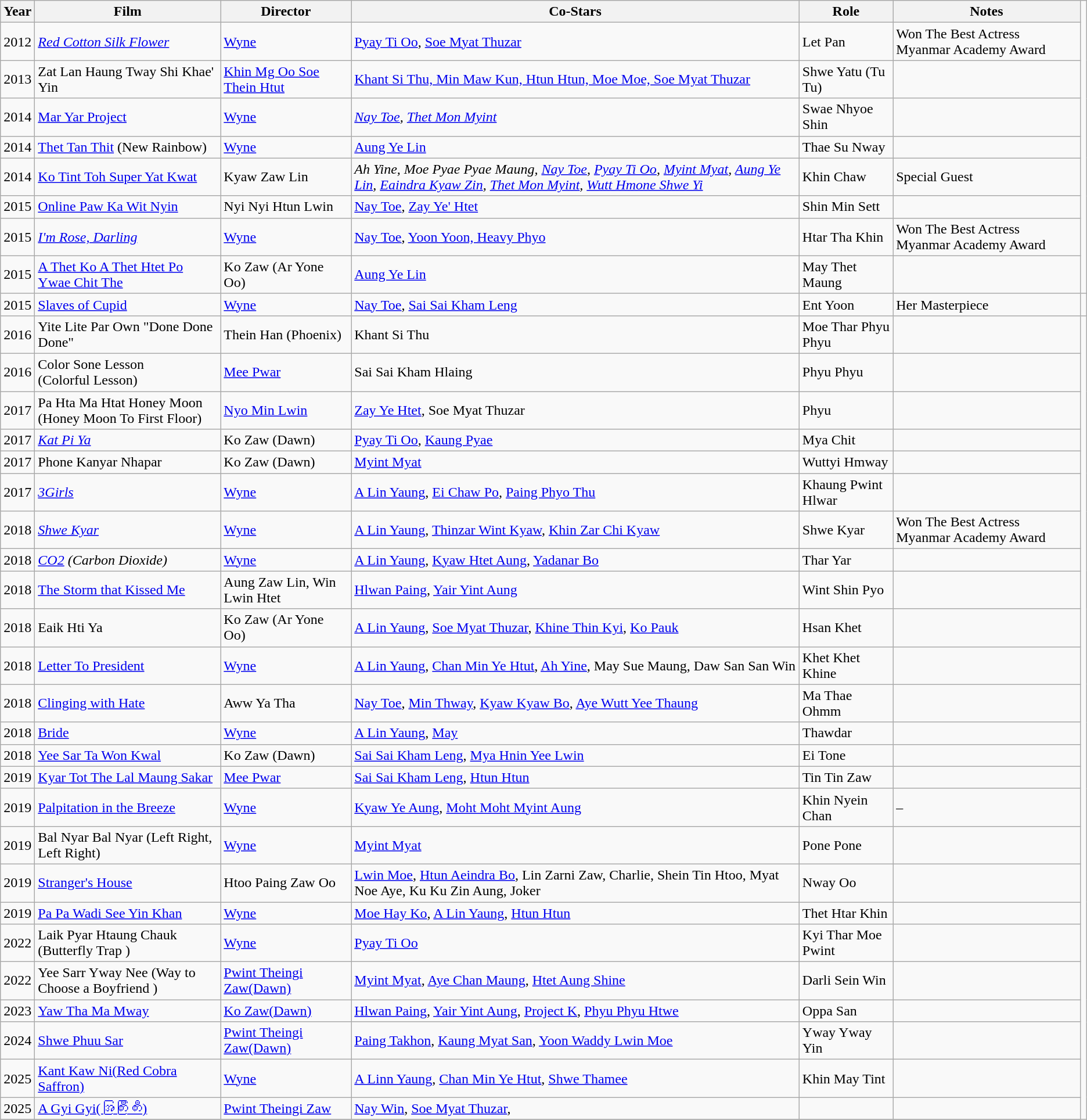<table class="wikitable sortable">
<tr>
<th>Year</th>
<th>Film</th>
<th>Director</th>
<th>Co-Stars</th>
<th>Role</th>
<th>Notes</th>
</tr>
<tr>
<td>2012</td>
<td><em><a href='#'>Red Cotton Silk Flower</a></em></td>
<td><a href='#'>Wyne</a></td>
<td><a href='#'>Pyay Ti Oo</a>, <a href='#'>Soe Myat Thuzar</a></td>
<td>Let Pan</td>
<td>Won The Best Actress Myanmar Academy Award</td>
</tr>
<tr>
<td>2013</td>
<td>Zat Lan Haung Tway Shi Khae' Yin</td>
<td><a href='#'>Khin Mg Oo Soe Thein Htut</a></td>
<td><a href='#'>Khant Si Thu, Min Maw Kun, Htun Htun, Moe Moe, Soe Myat Thuzar</a></td>
<td>Shwe Yatu (Tu Tu)</td>
<td></td>
</tr>
<tr>
<td>2014</td>
<td><a href='#'>Mar Yar Project</a></td>
<td><a href='#'>Wyne</a></td>
<td><em><a href='#'>Nay Toe</a>, <a href='#'>Thet Mon Myint</a></em></td>
<td>Swae Nhyoe Shin</td>
<td></td>
</tr>
<tr>
<td>2014</td>
<td><a href='#'>Thet Tan Thit</a> (New Rainbow)</td>
<td><a href='#'>Wyne</a></td>
<td><a href='#'>Aung Ye Lin</a></td>
<td>Thae Su Nway</td>
<td></td>
</tr>
<tr>
<td>2014</td>
<td><a href='#'>Ko Tint Toh Super Yat Kwat</a></td>
<td>Kyaw Zaw Lin</td>
<td><em>Ah Yine, Moe Pyae Pyae Maung, <a href='#'>Nay Toe</a>, <a href='#'>Pyay Ti Oo</a>, <a href='#'>Myint Myat</a>, <a href='#'>Aung Ye Lin</a>, <a href='#'>Eaindra Kyaw Zin</a>, <a href='#'>Thet Mon Myint</a>, <a href='#'>Wutt Hmone Shwe Yi</a></em></td>
<td>Khin Chaw</td>
<td>Special Guest</td>
</tr>
<tr>
<td>2015</td>
<td><a href='#'>Online Paw Ka Wit Nyin</a></td>
<td>Nyi Nyi Htun Lwin</td>
<td><a href='#'>Nay Toe</a>, <a href='#'>Zay Ye' Htet</a></td>
<td>Shin Min Sett</td>
<td></td>
</tr>
<tr>
<td>2015</td>
<td><em><a href='#'>I'm Rose, Darling</a></em></td>
<td><a href='#'>Wyne</a></td>
<td><a href='#'>Nay Toe</a>, <a href='#'>Yoon Yoon, Heavy Phyo</a></td>
<td>Htar Tha Khin</td>
<td>Won The Best Actress Myanmar Academy Award</td>
</tr>
<tr>
<td>2015</td>
<td><a href='#'>A Thet Ko A Thet Htet Po Ywae Chit The</a></td>
<td>Ko Zaw (Ar Yone Oo)</td>
<td><a href='#'>Aung Ye Lin</a></td>
<td>May Thet Maung</td>
<td></td>
</tr>
<tr>
<td>2015</td>
<td><a href='#'>Slaves of Cupid</a></td>
<td><a href='#'>Wyne</a></td>
<td><a href='#'>Nay Toe</a>, <a href='#'>Sai Sai Kham Leng</a></td>
<td>Ent Yoon</td>
<td>Her Masterpiece</td>
<td></td>
</tr>
<tr>
<td>2016</td>
<td>Yite Lite Par Own "Done Done Done"</td>
<td>Thein Han (Phoenix)</td>
<td>Khant Si Thu</td>
<td>Moe Thar Phyu Phyu</td>
<td></td>
</tr>
<tr>
<td>2016</td>
<td>Color Sone Lesson<br>(Colorful Lesson)</td>
<td><a href='#'>Mee Pwar</a></td>
<td>Sai Sai Kham Hlaing</td>
<td>Phyu Phyu</td>
<td></td>
</tr>
<tr>
<td>2017</td>
<td>Pa Hta Ma Htat Honey Moon<br>(Honey Moon To First Floor)</td>
<td><a href='#'>Nyo Min Lwin</a></td>
<td><a href='#'>Zay Ye Htet</a>, Soe Myat Thuzar</td>
<td>Phyu</td>
<td></td>
</tr>
<tr>
<td>2017</td>
<td><em><a href='#'>Kat Pi Ya</a></em></td>
<td>Ko Zaw (Dawn)</td>
<td><a href='#'>Pyay Ti Oo</a>, <a href='#'>Kaung Pyae</a></td>
<td>Mya Chit</td>
<td></td>
</tr>
<tr>
<td>2017</td>
<td>Phone Kanyar Nhapar</td>
<td>Ko Zaw (Dawn)</td>
<td><a href='#'>Myint Myat</a></td>
<td>Wuttyi Hmway</td>
<td></td>
</tr>
<tr>
<td>2017</td>
<td><em><a href='#'>3Girls</a></em></td>
<td><a href='#'>Wyne</a></td>
<td><a href='#'>A Lin Yaung</a>, <a href='#'>Ei Chaw Po</a>, <a href='#'>Paing Phyo Thu</a></td>
<td>Khaung Pwint Hlwar</td>
<td></td>
</tr>
<tr>
<td>2018</td>
<td><em><a href='#'>Shwe Kyar</a></em></td>
<td><a href='#'>Wyne</a></td>
<td><a href='#'>A Lin Yaung</a>, <a href='#'>Thinzar Wint Kyaw</a>, <a href='#'>Khin Zar Chi Kyaw</a></td>
<td>Shwe Kyar</td>
<td>Won The Best Actress Myanmar Academy Award</td>
</tr>
<tr>
<td>2018</td>
<td><em><a href='#'>CO2</a> (Carbon Dioxide)</em></td>
<td><a href='#'>Wyne</a></td>
<td><a href='#'>A Lin Yaung</a>, <a href='#'>Kyaw Htet Aung</a>, <a href='#'>Yadanar Bo</a></td>
<td>Thar Yar</td>
<td></td>
</tr>
<tr>
<td>2018</td>
<td><a href='#'>The Storm that Kissed Me</a></td>
<td>Aung Zaw Lin, Win Lwin Htet</td>
<td><a href='#'>Hlwan Paing</a>, <a href='#'>Yair Yint Aung</a></td>
<td>Wint Shin Pyo</td>
<td></td>
</tr>
<tr>
<td>2018</td>
<td>Eaik Hti Ya</td>
<td>Ko Zaw (Ar Yone Oo)</td>
<td><a href='#'>A Lin Yaung</a>, <a href='#'>Soe Myat Thuzar</a>, <a href='#'>Khine Thin Kyi</a>, <a href='#'>Ko Pauk</a></td>
<td>Hsan Khet</td>
<td></td>
</tr>
<tr>
<td>2018</td>
<td><a href='#'>Letter To President</a></td>
<td><a href='#'>Wyne</a></td>
<td><a href='#'>A Lin Yaung</a>, <a href='#'>Chan Min Ye Htut</a>, <a href='#'>Ah Yine</a>, May Sue Maung, Daw San San Win</td>
<td>Khet Khet Khine</td>
<td></td>
</tr>
<tr>
<td>2018</td>
<td><a href='#'>Clinging with Hate</a></td>
<td>Aww Ya Tha</td>
<td><a href='#'>Nay Toe</a>, <a href='#'>Min Thway</a>, <a href='#'>Kyaw Kyaw Bo</a>, <a href='#'>Aye Wutt Yee Thaung</a></td>
<td>Ma Thae Ohmm</td>
<td></td>
</tr>
<tr>
<td>2018</td>
<td><a href='#'>Bride</a></td>
<td><a href='#'>Wyne</a></td>
<td><a href='#'>A Lin Yaung</a>, <a href='#'>May</a></td>
<td>Thawdar</td>
<td></td>
</tr>
<tr>
<td>2018</td>
<td><a href='#'>Yee Sar Ta Won Kwal</a></td>
<td>Ko Zaw (Dawn)</td>
<td><a href='#'>Sai Sai Kham Leng</a>, <a href='#'>Mya Hnin Yee Lwin</a></td>
<td>Ei Tone</td>
<td></td>
</tr>
<tr>
<td>2019</td>
<td><a href='#'>Kyar Tot The Lal Maung Sakar</a></td>
<td><a href='#'>Mee Pwar</a></td>
<td><a href='#'>Sai Sai Kham Leng</a>, <a href='#'>Htun Htun</a></td>
<td>Tin Tin Zaw</td>
<td></td>
</tr>
<tr>
<td>2019</td>
<td><a href='#'>Palpitation in the Breeze</a></td>
<td><a href='#'>Wyne</a></td>
<td><a href='#'>Kyaw Ye Aung</a>, <a href='#'>Moht Moht Myint Aung</a></td>
<td>Khin Nyein Chan</td>
<td>–</td>
</tr>
<tr>
<td>2019</td>
<td>Bal Nyar Bal Nyar (Left Right, Left Right)</td>
<td><a href='#'>Wyne</a></td>
<td><a href='#'>Myint Myat</a></td>
<td>Pone Pone</td>
<td></td>
</tr>
<tr>
<td>2019</td>
<td><a href='#'>Stranger's House</a></td>
<td>Htoo Paing Zaw Oo</td>
<td><a href='#'>Lwin Moe</a>, <a href='#'>Htun Aeindra Bo</a>, Lin Zarni Zaw, Charlie, Shein Tin Htoo, Myat Noe Aye, Ku Ku Zin Aung, Joker</td>
<td>Nway Oo</td>
<td></td>
</tr>
<tr>
<td>2019</td>
<td><a href='#'>Pa Pa Wadi See Yin Khan</a></td>
<td><a href='#'>Wyne</a></td>
<td><a href='#'>Moe Hay Ko</a>, <a href='#'>A Lin Yaung</a>, <a href='#'>Htun Htun</a></td>
<td>Thet Htar Khin</td>
<td></td>
</tr>
<tr>
<td>2022</td>
<td>Laik Pyar Htaung Chauk (Butterfly Trap )</td>
<td><a href='#'>Wyne</a></td>
<td><a href='#'>Pyay Ti Oo</a></td>
<td>Kyi Thar Moe Pwint</td>
<td></td>
</tr>
<tr>
<td>2022</td>
<td>Yee Sarr Yway Nee (Way to Choose a Boyfriend )</td>
<td><a href='#'>Pwint Theingi Zaw(Dawn)</a></td>
<td><a href='#'>Myint Myat</a>, <a href='#'>Aye Chan Maung</a>, <a href='#'>Htet Aung Shine</a></td>
<td>Darli Sein Win</td>
<td></td>
</tr>
<tr>
<td>2023</td>
<td><a href='#'>Yaw Tha Ma Mway</a></td>
<td><a href='#'>Ko Zaw(Dawn)</a></td>
<td><a href='#'>Hlwan Paing</a>, <a href='#'>Yair Yint Aung</a>, <a href='#'>Project K</a>, <a href='#'>Phyu Phyu Htwe</a></td>
<td>Oppa San</td>
<td></td>
</tr>
<tr>
<td>2024</td>
<td><a href='#'>Shwe Phuu Sar</a></td>
<td><a href='#'>Pwint Theingi Zaw(Dawn)</a></td>
<td><a href='#'>Paing Takhon</a>, <a href='#'>Kaung Myat San</a>, <a href='#'>Yoon Waddy Lwin Moe</a></td>
<td>Yway Yway Yin</td>
<td></td>
</tr>
<tr>
<td>2025</td>
<td><a href='#'>Kant Kaw Ni(Red Cobra Saffron)</a></td>
<td><a href='#'>Wyne</a></td>
<td><a href='#'>A Linn Yaung</a>, <a href='#'>Chan Min Ye Htut</a>, <a href='#'>Shwe Thamee</a></td>
<td>Khin May Tint</td>
<td></td>
</tr>
<tr>
<td>2025</td>
<td><a href='#'>A Gyi Gyi(အကြီးကြီး)</a></td>
<td><a href='#'>Pwint Theingi Zaw</a></td>
<td><a href='#'>Nay Win</a>, <a href='#'>Soe Myat Thuzar</a>,</td>
<td></td>
<td></td>
</tr>
<tr>
</tr>
</table>
